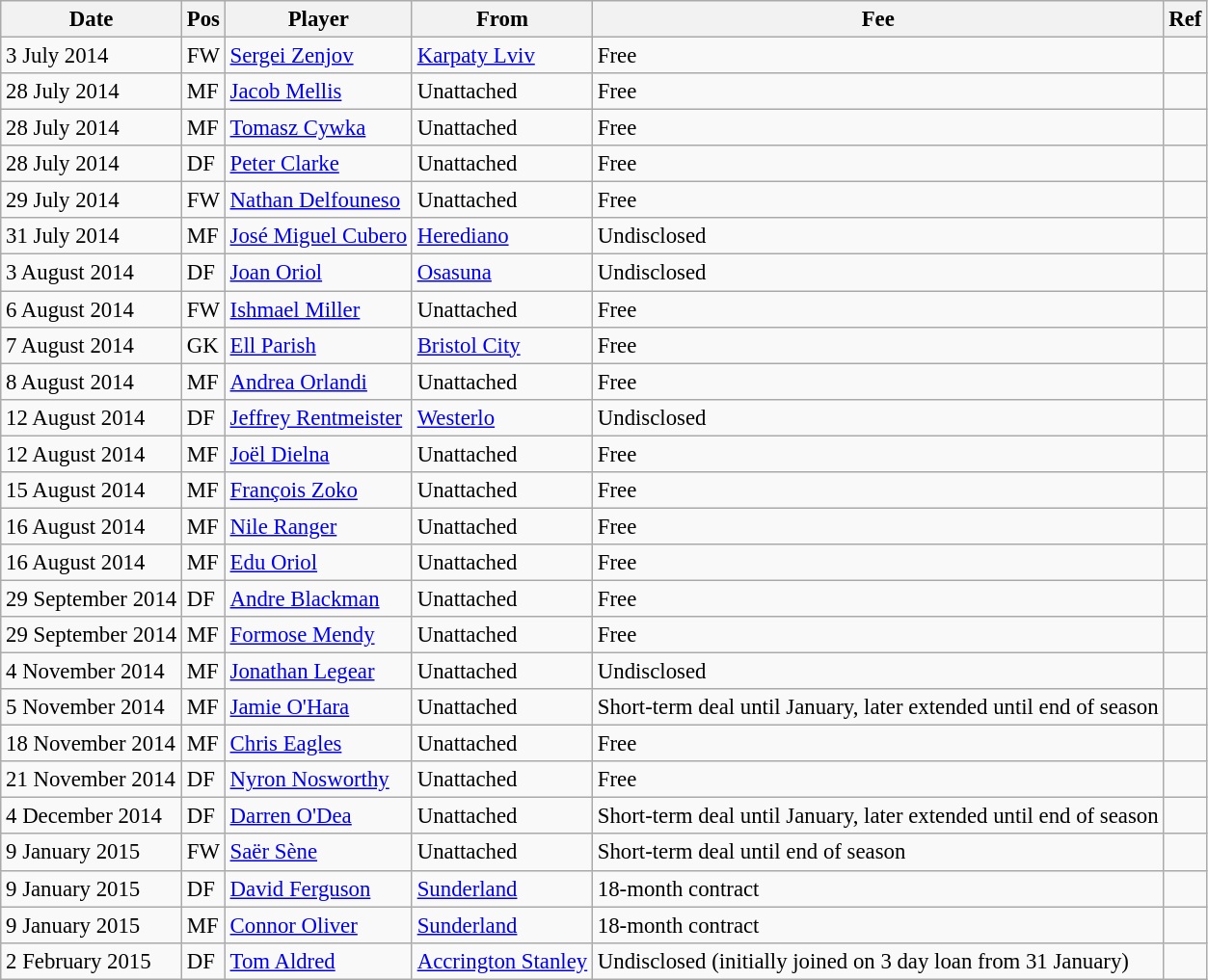<table class="wikitable" style="text-align:center; font-size:95%; text-align:left;">
<tr>
<th>Date</th>
<th>Pos</th>
<th>Player</th>
<th>From</th>
<th>Fee</th>
<th>Ref</th>
</tr>
<tr>
<td>3 July 2014</td>
<td>FW</td>
<td> <a href='#'>Sergei Zenjov</a></td>
<td><a href='#'>Karpaty Lviv</a></td>
<td>Free</td>
<td></td>
</tr>
<tr>
<td>28 July 2014</td>
<td>MF</td>
<td> <a href='#'>Jacob Mellis</a></td>
<td>Unattached</td>
<td>Free</td>
<td></td>
</tr>
<tr>
<td>28 July 2014</td>
<td>MF</td>
<td> <a href='#'>Tomasz Cywka</a></td>
<td>Unattached</td>
<td>Free</td>
<td></td>
</tr>
<tr>
<td>28 July 2014</td>
<td>DF</td>
<td> <a href='#'>Peter Clarke</a></td>
<td>Unattached</td>
<td>Free</td>
<td></td>
</tr>
<tr>
<td>29 July 2014</td>
<td>FW</td>
<td> <a href='#'>Nathan Delfouneso</a></td>
<td>Unattached</td>
<td>Free</td>
<td></td>
</tr>
<tr>
<td>31 July 2014</td>
<td>MF</td>
<td> <a href='#'>José Miguel Cubero</a></td>
<td><a href='#'>Herediano</a></td>
<td>Undisclosed</td>
<td></td>
</tr>
<tr>
<td>3 August 2014</td>
<td>DF</td>
<td> <a href='#'>Joan Oriol</a></td>
<td><a href='#'>Osasuna</a></td>
<td>Undisclosed</td>
<td></td>
</tr>
<tr>
<td>6 August 2014</td>
<td>FW</td>
<td> <a href='#'>Ishmael Miller</a></td>
<td>Unattached</td>
<td>Free</td>
<td></td>
</tr>
<tr>
<td>7 August 2014</td>
<td>GK</td>
<td> <a href='#'>Ell Parish</a></td>
<td><a href='#'>Bristol City</a></td>
<td>Free</td>
<td></td>
</tr>
<tr>
<td>8 August 2014</td>
<td>MF</td>
<td> <a href='#'>Andrea Orlandi</a></td>
<td>Unattached</td>
<td>Free</td>
<td></td>
</tr>
<tr>
<td>12 August 2014</td>
<td>DF</td>
<td> <a href='#'>Jeffrey Rentmeister</a></td>
<td><a href='#'>Westerlo</a></td>
<td>Undisclosed</td>
<td></td>
</tr>
<tr>
<td>12 August 2014</td>
<td>MF</td>
<td> <a href='#'>Joël Dielna</a></td>
<td>Unattached</td>
<td>Free</td>
<td></td>
</tr>
<tr>
<td>15 August 2014</td>
<td>MF</td>
<td> <a href='#'>François Zoko</a></td>
<td>Unattached</td>
<td>Free</td>
<td></td>
</tr>
<tr>
<td>16 August 2014</td>
<td>MF</td>
<td> <a href='#'>Nile Ranger</a></td>
<td>Unattached</td>
<td>Free</td>
<td></td>
</tr>
<tr>
<td>16 August 2014</td>
<td>MF</td>
<td> <a href='#'>Edu Oriol</a></td>
<td>Unattached</td>
<td>Free</td>
<td></td>
</tr>
<tr>
<td>29 September 2014</td>
<td>DF</td>
<td> <a href='#'>Andre Blackman</a></td>
<td>Unattached</td>
<td>Free</td>
<td></td>
</tr>
<tr>
<td>29 September 2014</td>
<td>MF</td>
<td> <a href='#'>Formose Mendy</a></td>
<td>Unattached</td>
<td>Free</td>
<td></td>
</tr>
<tr>
<td>4 November 2014</td>
<td>MF</td>
<td> <a href='#'>Jonathan Legear</a></td>
<td>Unattached</td>
<td>Undisclosed</td>
<td></td>
</tr>
<tr>
<td>5 November 2014</td>
<td>MF</td>
<td> <a href='#'>Jamie O'Hara</a></td>
<td>Unattached</td>
<td>Short-term deal until January, later extended until end of season</td>
<td></td>
</tr>
<tr>
<td>18 November 2014</td>
<td>MF</td>
<td> <a href='#'>Chris Eagles</a></td>
<td>Unattached</td>
<td>Free</td>
<td></td>
</tr>
<tr>
<td>21 November 2014</td>
<td>DF</td>
<td> <a href='#'>Nyron Nosworthy</a></td>
<td>Unattached</td>
<td>Free</td>
<td></td>
</tr>
<tr>
<td>4 December 2014</td>
<td>DF</td>
<td> <a href='#'>Darren O'Dea</a></td>
<td>Unattached</td>
<td>Short-term deal until January, later extended until end of season</td>
<td></td>
</tr>
<tr>
<td>9 January 2015</td>
<td>FW</td>
<td> <a href='#'>Saër Sène</a></td>
<td>Unattached</td>
<td>Short-term deal until end of season</td>
<td></td>
</tr>
<tr>
<td>9 January 2015</td>
<td>DF</td>
<td> <a href='#'>David Ferguson</a></td>
<td><a href='#'>Sunderland</a></td>
<td>18-month contract</td>
<td></td>
</tr>
<tr>
<td>9 January 2015</td>
<td>MF</td>
<td> <a href='#'>Connor Oliver</a></td>
<td><a href='#'>Sunderland</a></td>
<td>18-month contract</td>
<td></td>
</tr>
<tr>
<td>2 February 2015</td>
<td>DF</td>
<td> <a href='#'>Tom Aldred</a></td>
<td><a href='#'>Accrington Stanley</a></td>
<td>Undisclosed (initially joined on 3 day loan from 31 January)</td>
<td></td>
</tr>
</table>
